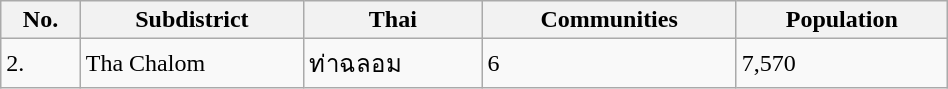<table class="wikitable" style="width:50%;">
<tr>
<th>No.</th>
<th>Subdistrict</th>
<th>Thai</th>
<th>Communities</th>
<th>Population</th>
</tr>
<tr>
<td>2.</td>
<td>Tha Chalom</td>
<td>ท่าฉลอม</td>
<td>6</td>
<td>7,570</td>
</tr>
</table>
